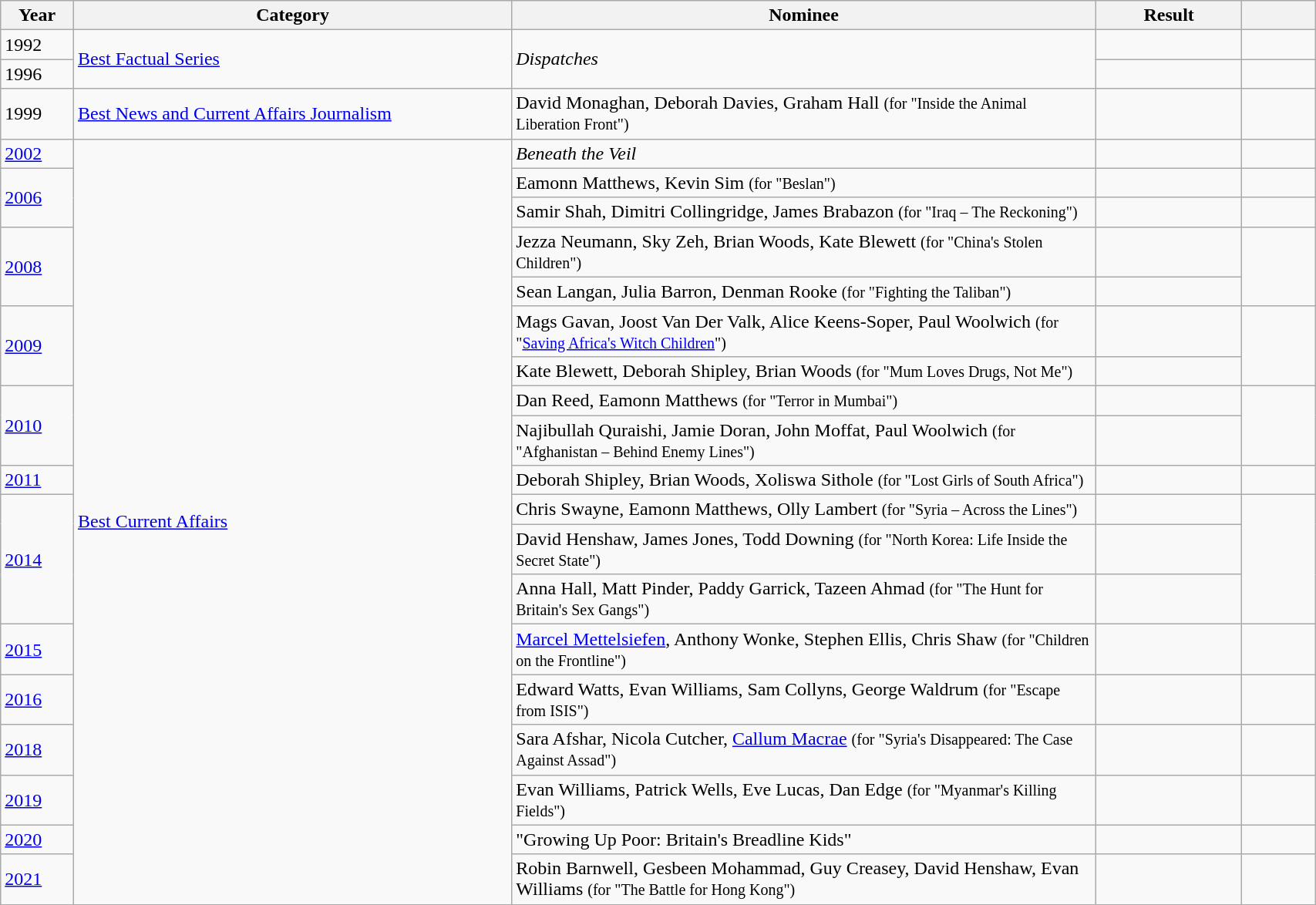<table class="wikitable" style="width:90%;">
<tr>
<th width=5%>Year</th>
<th style="width:30%;">Category</th>
<th style="width:40%;">Nominee</th>
<th style="width:10%;">Result</th>
<th width=5%></th>
</tr>
<tr>
<td>1992</td>
<td rowspan="2"><a href='#'>Best Factual Series</a></td>
<td rowspan="2"><em>Dispatches</em></td>
<td></td>
<td></td>
</tr>
<tr>
<td>1996</td>
<td></td>
<td></td>
</tr>
<tr>
<td>1999</td>
<td><a href='#'>Best News and Current Affairs Journalism</a></td>
<td>David Monaghan, Deborah Davies, Graham Hall <small>(for "Inside the Animal Liberation Front")</small></td>
<td></td>
<td></td>
</tr>
<tr>
<td><a href='#'>2002</a></td>
<td rowspan="19"><a href='#'>Best Current Affairs</a></td>
<td><em>Beneath the Veil</em></td>
<td></td>
<td></td>
</tr>
<tr>
<td rowspan="2"><a href='#'>2006</a></td>
<td>Eamonn Matthews, Kevin Sim <small>(for "Beslan")</small></td>
<td></td>
<td></td>
</tr>
<tr>
<td>Samir Shah, Dimitri Collingridge, James Brabazon <small>(for "Iraq – The Reckoning")</small></td>
<td></td>
</tr>
<tr>
<td rowspan="2"><a href='#'>2008</a></td>
<td>Jezza Neumann, Sky Zeh, Brian Woods, Kate Blewett <small>(for "China's Stolen Children")</small></td>
<td></td>
<td rowspan="2"></td>
</tr>
<tr>
<td>Sean Langan, Julia Barron, Denman Rooke <small>(for "Fighting the Taliban")</small></td>
<td></td>
</tr>
<tr>
<td rowspan="2"><a href='#'>2009</a></td>
<td>Mags Gavan, Joost Van Der Valk, Alice Keens-Soper, Paul Woolwich <small>(for "<a href='#'>Saving Africa's Witch Children</a>")</small></td>
<td></td>
<td rowspan="2"></td>
</tr>
<tr>
<td>Kate Blewett, Deborah Shipley, Brian Woods <small>(for "Mum Loves Drugs, Not Me")</small></td>
<td></td>
</tr>
<tr>
<td rowspan="2"><a href='#'>2010</a></td>
<td>Dan Reed, Eamonn Matthews <small>(for "Terror in Mumbai")</small></td>
<td></td>
<td rowspan="2"></td>
</tr>
<tr>
<td>Najibullah Quraishi, Jamie Doran, John Moffat, Paul Woolwich <small>(for "Afghanistan – Behind Enemy Lines")</small></td>
<td></td>
</tr>
<tr>
<td><a href='#'>2011</a></td>
<td>Deborah Shipley, Brian Woods, Xoliswa Sithole <small>(for "Lost Girls of South Africa")</small></td>
<td></td>
<td></td>
</tr>
<tr>
<td rowspan="3"><a href='#'>2014</a></td>
<td>Chris Swayne, Eamonn Matthews, Olly Lambert <small>(for "Syria – Across the Lines")</small></td>
<td></td>
<td rowspan="3"></td>
</tr>
<tr>
<td>David Henshaw, James Jones, Todd Downing <small>(for "North Korea: Life Inside the Secret State")</small></td>
<td></td>
</tr>
<tr>
<td>Anna Hall, Matt Pinder, Paddy Garrick, Tazeen Ahmad <small>(for "The Hunt for Britain's Sex Gangs")</small></td>
<td></td>
</tr>
<tr>
<td><a href='#'>2015</a></td>
<td><a href='#'>Marcel Mettelsiefen</a>, Anthony Wonke, Stephen Ellis, Chris Shaw <small>(for "Children on the Frontline")</small></td>
<td></td>
<td></td>
</tr>
<tr>
<td><a href='#'>2016</a></td>
<td>Edward Watts, Evan Williams, Sam Collyns, George Waldrum <small>(for "Escape from ISIS")</small></td>
<td></td>
<td></td>
</tr>
<tr>
<td><a href='#'>2018</a></td>
<td>Sara Afshar, Nicola Cutcher, <a href='#'>Callum Macrae</a> <small>(for "Syria's Disappeared: The Case Against Assad")</small></td>
<td></td>
<td></td>
</tr>
<tr>
<td><a href='#'>2019</a></td>
<td>Evan Williams, Patrick Wells, Eve Lucas, Dan Edge <small>(for "Myanmar's Killing Fields")</small></td>
<td></td>
<td></td>
</tr>
<tr>
<td><a href='#'>2020</a></td>
<td>"Growing Up Poor: Britain's Breadline Kids"</td>
<td></td>
<td></td>
</tr>
<tr>
<td><a href='#'>2021</a></td>
<td>Robin Barnwell, Gesbeen Mohammad, Guy Creasey, David Henshaw, Evan Williams <small>(for "The Battle for Hong Kong")</small></td>
<td></td>
<td></td>
</tr>
<tr>
</tr>
</table>
